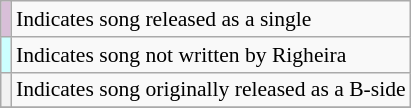<table class="wikitable" style="font-size:90%;">
<tr>
<th scope="row" style="background-color:#D8BFD8"></th>
<td>Indicates song released as a single</td>
</tr>
<tr>
<th scope="row" style="background-color:#CCFFFF"></th>
<td>Indicates song not written by Righeira</td>
</tr>
<tr>
<th scope="row"></th>
<td>Indicates song originally released as a B-side</td>
</tr>
<tr>
</tr>
</table>
